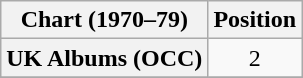<table class="wikitable plainrowheaders" style="text-align:center;">
<tr>
<th scope="col">Chart (1970–79)</th>
<th scope="col">Position</th>
</tr>
<tr>
<th scope="row">UK Albums (OCC)</th>
<td>2</td>
</tr>
<tr>
</tr>
</table>
